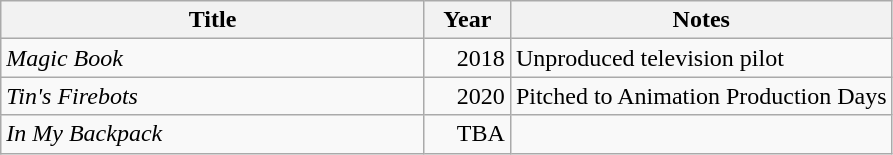<table class="wikitable sortable" style="text-align: right;">
<tr>
<th width="275">Title</th>
<th width="50">Year</th>
<th>Notes</th>
</tr>
<tr>
<td align="left"><em>Magic Book</em></td>
<td>2018</td>
<td align="left">Unproduced television pilot</td>
</tr>
<tr>
<td align="left"><em>Tin's Firebots</em></td>
<td>2020</td>
<td align="left">Pitched to Animation Production Days</td>
</tr>
<tr>
<td align="left"><em>In My Backpack</em></td>
<td>TBA</td>
<td align="left"></td>
</tr>
</table>
